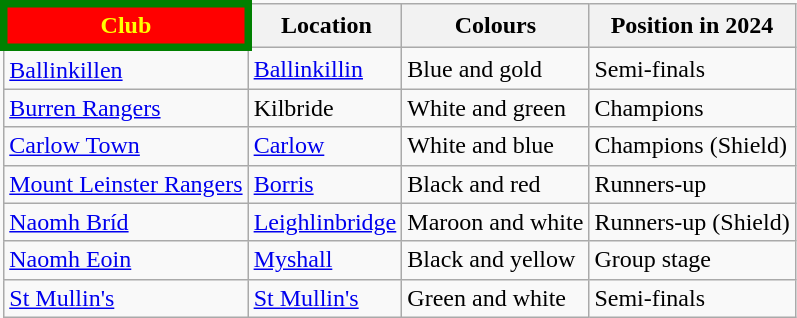<table class="wikitable sortable">
<tr>
<th style="background:red;color: yellow;border:5px solid green">Club</th>
<th>Location</th>
<th>Colours</th>
<th>Position in 2024</th>
</tr>
<tr>
<td> <a href='#'>Ballinkillen</a></td>
<td><a href='#'>Ballinkillin</a></td>
<td>Blue and gold</td>
<td>Semi-finals</td>
</tr>
<tr>
<td> <a href='#'>Burren Rangers</a></td>
<td>Kilbride</td>
<td>White and green</td>
<td>Champions</td>
</tr>
<tr>
<td> <a href='#'>Carlow Town</a></td>
<td><a href='#'>Carlow</a></td>
<td>White and blue</td>
<td>Champions (Shield)</td>
</tr>
<tr>
<td> <a href='#'>Mount Leinster Rangers</a></td>
<td><a href='#'>Borris</a></td>
<td>Black and red</td>
<td>Runners-up</td>
</tr>
<tr>
<td> <a href='#'>Naomh Bríd</a></td>
<td><a href='#'>Leighlinbridge</a></td>
<td>Maroon and white</td>
<td>Runners-up (Shield)</td>
</tr>
<tr>
<td> <a href='#'>Naomh Eoin</a></td>
<td><a href='#'>Myshall</a></td>
<td>Black and yellow</td>
<td>Group stage</td>
</tr>
<tr>
<td> <a href='#'>St Mullin's</a></td>
<td><a href='#'>St Mullin's</a></td>
<td>Green and white</td>
<td>Semi-finals</td>
</tr>
</table>
